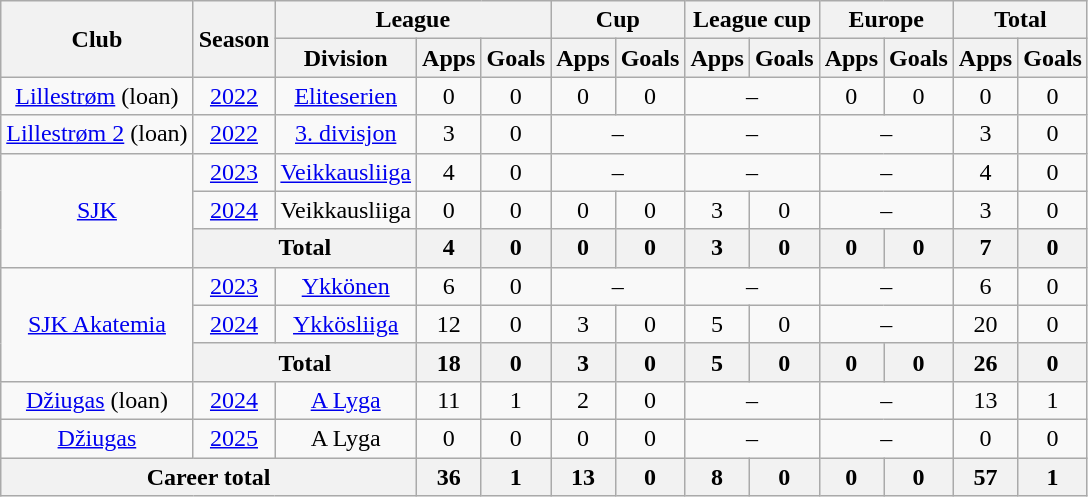<table class="wikitable" style="text-align:center">
<tr>
<th rowspan="2">Club</th>
<th rowspan="2">Season</th>
<th colspan="3">League</th>
<th colspan="2">Cup</th>
<th colspan="2">League cup</th>
<th colspan="2">Europe</th>
<th colspan="2">Total</th>
</tr>
<tr>
<th>Division</th>
<th>Apps</th>
<th>Goals</th>
<th>Apps</th>
<th>Goals</th>
<th>Apps</th>
<th>Goals</th>
<th>Apps</th>
<th>Goals</th>
<th>Apps</th>
<th>Goals</th>
</tr>
<tr>
<td><a href='#'>Lillestrøm</a> (loan)</td>
<td><a href='#'>2022</a></td>
<td><a href='#'>Eliteserien</a></td>
<td>0</td>
<td>0</td>
<td>0</td>
<td>0</td>
<td colspan=2>–</td>
<td>0</td>
<td>0</td>
<td>0</td>
<td>0</td>
</tr>
<tr>
<td><a href='#'>Lillestrøm 2</a> (loan)</td>
<td><a href='#'>2022</a></td>
<td><a href='#'>3. divisjon</a></td>
<td>3</td>
<td>0</td>
<td colspan=2>–</td>
<td colspan=2>–</td>
<td colspan=2>–</td>
<td>3</td>
<td>0</td>
</tr>
<tr>
<td rowspan=3><a href='#'>SJK</a></td>
<td><a href='#'>2023</a></td>
<td><a href='#'>Veikkausliiga</a></td>
<td>4</td>
<td>0</td>
<td colspan=2>–</td>
<td colspan=2>–</td>
<td colspan=2>–</td>
<td>4</td>
<td>0</td>
</tr>
<tr>
<td><a href='#'>2024</a></td>
<td>Veikkausliiga</td>
<td>0</td>
<td>0</td>
<td>0</td>
<td>0</td>
<td>3</td>
<td>0</td>
<td colspan=2>–</td>
<td>3</td>
<td>0</td>
</tr>
<tr>
<th colspan="2">Total</th>
<th>4</th>
<th>0</th>
<th>0</th>
<th>0</th>
<th>3</th>
<th>0</th>
<th>0</th>
<th>0</th>
<th>7</th>
<th>0</th>
</tr>
<tr>
<td rowspan=3><a href='#'>SJK Akatemia</a></td>
<td><a href='#'>2023</a></td>
<td><a href='#'>Ykkönen</a></td>
<td>6</td>
<td>0</td>
<td colspan=2>–</td>
<td colspan=2>–</td>
<td colspan=2>–</td>
<td>6</td>
<td>0</td>
</tr>
<tr>
<td><a href='#'>2024</a></td>
<td><a href='#'>Ykkösliiga</a></td>
<td>12</td>
<td>0</td>
<td>3</td>
<td>0</td>
<td>5</td>
<td>0</td>
<td colspan=2>–</td>
<td>20</td>
<td>0</td>
</tr>
<tr>
<th colspan="2">Total</th>
<th>18</th>
<th>0</th>
<th>3</th>
<th>0</th>
<th>5</th>
<th>0</th>
<th>0</th>
<th>0</th>
<th>26</th>
<th>0</th>
</tr>
<tr>
<td><a href='#'>Džiugas</a> (loan)</td>
<td><a href='#'>2024</a></td>
<td><a href='#'>A Lyga</a></td>
<td>11</td>
<td>1</td>
<td>2</td>
<td>0</td>
<td colspan=2>–</td>
<td colspan=2>–</td>
<td>13</td>
<td>1</td>
</tr>
<tr>
<td><a href='#'>Džiugas</a></td>
<td><a href='#'>2025</a></td>
<td>A Lyga</td>
<td>0</td>
<td>0</td>
<td>0</td>
<td>0</td>
<td colspan=2>–</td>
<td colspan=2>–</td>
<td>0</td>
<td>0</td>
</tr>
<tr>
<th colspan="3">Career total</th>
<th>36</th>
<th>1</th>
<th>13</th>
<th>0</th>
<th>8</th>
<th>0</th>
<th>0</th>
<th>0</th>
<th>57</th>
<th>1</th>
</tr>
</table>
